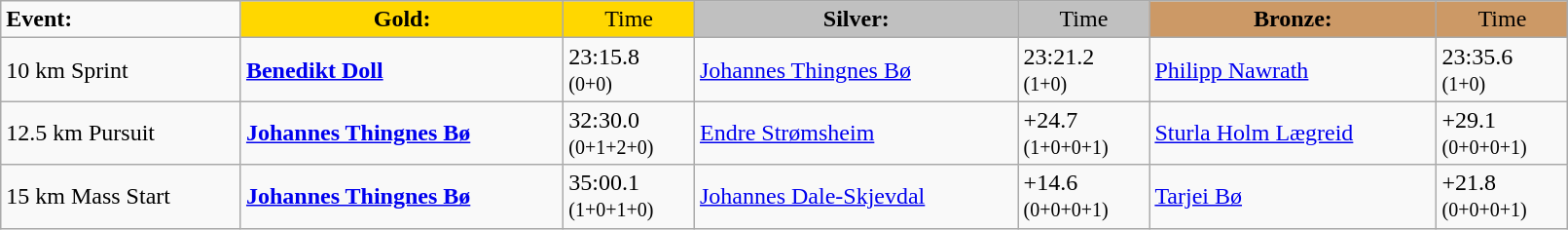<table class="wikitable" width=85%>
<tr>
<td><strong>Event:</strong></td>
<td style="text-align:center;background-color:gold;"><strong>Gold:</strong></td>
<td style="text-align:center;background-color:gold;">Time</td>
<td style="text-align:center;background-color:silver;"><strong>Silver:</strong></td>
<td style="text-align:center;background-color:silver;">Time</td>
<td style="text-align:center;background-color:#CC9966;"><strong>Bronze:</strong></td>
<td style="text-align:center;background-color:#CC9966;">Time</td>
</tr>
<tr>
<td>10 km Sprint</td>
<td><strong><a href='#'>Benedikt Doll</a></strong><br><small></small></td>
<td>23:15.8<br><small>(0+0)</small></td>
<td><a href='#'>Johannes Thingnes Bø</a><br><small></small></td>
<td>23:21.2<br><small>(1+0)</small></td>
<td><a href='#'>Philipp Nawrath</a><br><small></small></td>
<td>23:35.6<br><small>(1+0)</small></td>
</tr>
<tr>
<td>12.5 km Pursuit</td>
<td><strong><a href='#'>Johannes Thingnes Bø</a></strong><br><small></small></td>
<td>32:30.0<br><small>(0+1+2+0)</small></td>
<td><a href='#'>Endre Strømsheim</a><br><small></small></td>
<td>+24.7<br><small>(1+0+0+1)</small></td>
<td><a href='#'>Sturla Holm Lægreid</a><br><small></small></td>
<td>+29.1<br><small>(0+0+0+1)</small></td>
</tr>
<tr>
<td>15 km Mass Start</td>
<td><strong><a href='#'>Johannes Thingnes Bø</a></strong><br><small></small></td>
<td>35:00.1<br><small>(1+0+1+0)</small></td>
<td><a href='#'>Johannes Dale-Skjevdal</a><br><small></small></td>
<td>+14.6<br><small>(0+0+0+1)</small></td>
<td><a href='#'>Tarjei Bø</a><br><small></small></td>
<td>+21.8<br><small>(0+0+0+1)</small></td>
</tr>
</table>
